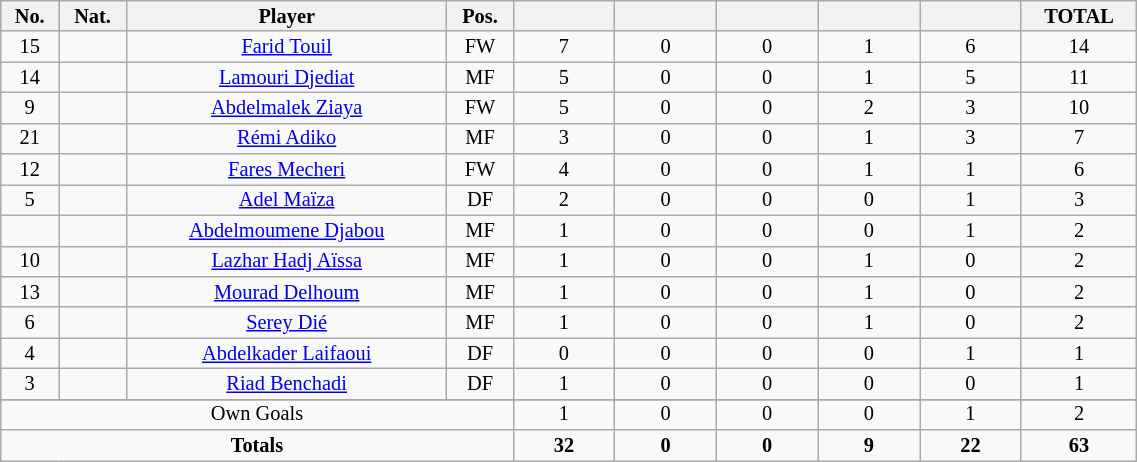<table class="wikitable sortable alternance"  style="font-size:85%; text-align:center; line-height:14px; width:60%;">
<tr>
<th width=10>No.</th>
<th width=10>Nat.</th>
<th width=140>Player</th>
<th width=10>Pos.</th>
<th width=40></th>
<th width=40></th>
<th width=40></th>
<th width=40></th>
<th width=40></th>
<th width=10>TOTAL</th>
</tr>
<tr>
<td>15</td>
<td></td>
<td><a href='#'>Farid Touil</a></td>
<td>FW</td>
<td>7</td>
<td>0</td>
<td>0</td>
<td>1</td>
<td>6</td>
<td>14</td>
</tr>
<tr>
<td>14</td>
<td></td>
<td><a href='#'>Lamouri Djediat</a></td>
<td>MF</td>
<td>5</td>
<td>0</td>
<td>0</td>
<td>1</td>
<td>5</td>
<td>11</td>
</tr>
<tr>
<td>9</td>
<td></td>
<td><a href='#'>Abdelmalek Ziaya</a></td>
<td>FW</td>
<td>5</td>
<td>0</td>
<td>0</td>
<td>2</td>
<td>3</td>
<td>10</td>
</tr>
<tr>
<td>21</td>
<td></td>
<td><a href='#'>Rémi Adiko</a></td>
<td>MF</td>
<td>3</td>
<td>0</td>
<td>0</td>
<td>1</td>
<td>3</td>
<td>7</td>
</tr>
<tr>
<td>12</td>
<td></td>
<td><a href='#'>Fares Mecheri</a></td>
<td>FW</td>
<td>4</td>
<td>0</td>
<td>0</td>
<td>1</td>
<td>1</td>
<td>6</td>
</tr>
<tr>
<td>5</td>
<td></td>
<td><a href='#'>Adel Maïza</a></td>
<td>DF</td>
<td>2</td>
<td>0</td>
<td>0</td>
<td>0</td>
<td>1</td>
<td>3</td>
</tr>
<tr>
<td></td>
<td></td>
<td><a href='#'>Abdelmoumene Djabou</a></td>
<td>MF</td>
<td>1</td>
<td>0</td>
<td>0</td>
<td>0</td>
<td>1</td>
<td>2</td>
</tr>
<tr>
<td>10</td>
<td></td>
<td><a href='#'>Lazhar Hadj Aïssa</a></td>
<td>MF</td>
<td>1</td>
<td>0</td>
<td>0</td>
<td>1</td>
<td>0</td>
<td>2</td>
</tr>
<tr>
<td>13</td>
<td></td>
<td><a href='#'>Mourad Delhoum</a></td>
<td>MF</td>
<td>1</td>
<td>0</td>
<td>0</td>
<td>1</td>
<td>0</td>
<td>2</td>
</tr>
<tr>
<td>6</td>
<td></td>
<td><a href='#'>Serey Dié</a></td>
<td>MF</td>
<td>1</td>
<td>0</td>
<td>0</td>
<td>1</td>
<td>0</td>
<td>2</td>
</tr>
<tr>
<td>4</td>
<td></td>
<td><a href='#'>Abdelkader Laifaoui</a></td>
<td>DF</td>
<td>0</td>
<td>0</td>
<td>0</td>
<td>0</td>
<td>1</td>
<td>1</td>
</tr>
<tr>
<td>3</td>
<td></td>
<td><a href='#'>Riad Benchadi</a></td>
<td>DF</td>
<td>1</td>
<td>0</td>
<td>0</td>
<td>0</td>
<td>0</td>
<td>1</td>
</tr>
<tr>
</tr>
<tr class="sortbottom">
<td colspan="4">Own Goals</td>
<td>1</td>
<td>0</td>
<td>0</td>
<td>0</td>
<td>1</td>
<td>2</td>
</tr>
<tr class="sortbottom">
<td colspan="4"><strong>Totals</strong></td>
<td><strong>32</strong></td>
<td><strong>0</strong></td>
<td><strong>0</strong></td>
<td><strong>9</strong></td>
<td><strong>22</strong></td>
<td><strong>63</strong></td>
</tr>
</table>
